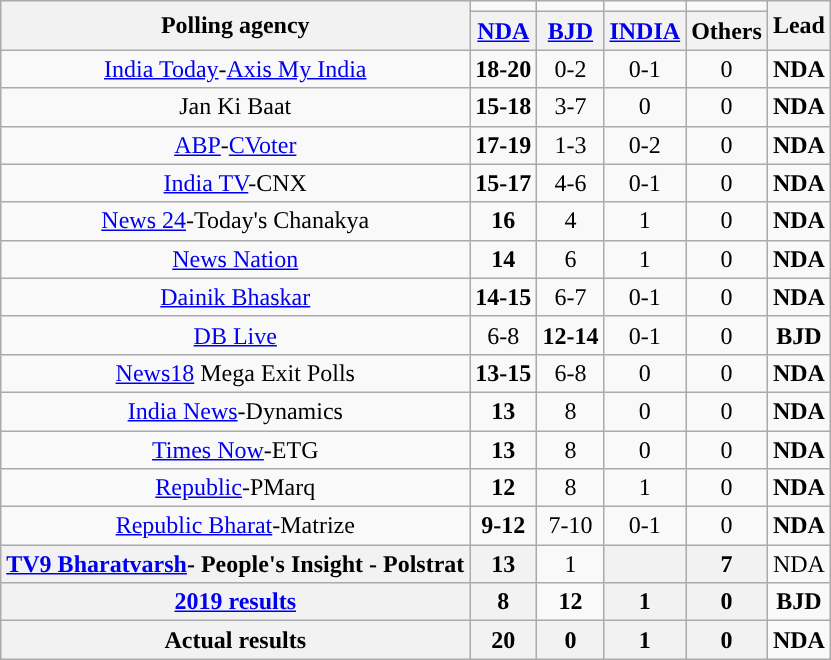<table class="wikitable sortable" style="text-align:center;">
<tr>
<th rowspan="2">Polling agency</th>
<td></td>
<td></td>
<td></td>
<td></td>
<th rowspan="2">Lead</th>
</tr>
<tr>
<th><a href='#'>NDA</a></th>
<th><a href='#'>BJD</a></th>
<th><a href='#'>INDIA</a></th>
<th>Others</th>
</tr>
<tr>
<td><a href='#'>India Today</a>-<a href='#'>Axis My India</a></td>
<td><strong>18-20</strong></td>
<td>0-2</td>
<td>0-1</td>
<td>0</td>
<td><strong>NDA</strong></td>
</tr>
<tr>
<td>Jan Ki Baat</td>
<td><strong>15-18</strong></td>
<td>3-7</td>
<td>0</td>
<td>0</td>
<td><strong>NDA</strong></td>
</tr>
<tr>
<td><a href='#'>ABP</a>-<a href='#'>CVoter</a></td>
<td><strong>17-19</strong></td>
<td>1-3</td>
<td>0-2</td>
<td>0</td>
<td><strong>NDA</strong></td>
</tr>
<tr>
<td><a href='#'>India TV</a>-CNX</td>
<td><strong>15-17</strong></td>
<td>4-6</td>
<td>0-1</td>
<td>0</td>
<td><strong>NDA</strong></td>
</tr>
<tr>
<td><a href='#'>News 24</a>-Today's Chanakya</td>
<td><strong>16</strong></td>
<td>4</td>
<td>1</td>
<td>0</td>
<td><strong>NDA</strong></td>
</tr>
<tr>
<td><a href='#'>News Nation</a></td>
<td><strong>14</strong></td>
<td>6</td>
<td>1</td>
<td>0</td>
<td><strong>NDA</strong></td>
</tr>
<tr>
<td><a href='#'>Dainik Bhaskar</a></td>
<td><strong>14-15</strong></td>
<td>6-7</td>
<td>0-1</td>
<td>0</td>
<td><strong>NDA</strong></td>
</tr>
<tr>
<td><a href='#'>DB Live</a></td>
<td>6-8</td>
<td><strong>12-14</strong></td>
<td>0-1</td>
<td>0</td>
<td><strong>BJD</strong></td>
</tr>
<tr>
<td><a href='#'>News18</a> Mega Exit Polls</td>
<td><strong>13-15</strong></td>
<td>6-8</td>
<td>0</td>
<td>0</td>
<td><strong>NDA</strong></td>
</tr>
<tr>
<td><a href='#'>India News</a>-Dynamics</td>
<td><strong>13</strong></td>
<td>8</td>
<td>0</td>
<td>0</td>
<td><strong>NDA</strong></td>
</tr>
<tr>
<td><a href='#'>Times Now</a>-ETG</td>
<td><strong>13</strong></td>
<td>8</td>
<td>0</td>
<td>0</td>
<td><strong>NDA</strong></td>
</tr>
<tr>
<td><a href='#'>Republic</a>-PMarq</td>
<td><strong>12</strong></td>
<td>8</td>
<td>1</td>
<td>0</td>
<td><strong>NDA</strong></td>
</tr>
<tr>
<td><a href='#'>Republic Bharat</a>-Matrize</td>
<td><strong>9-12</strong></td>
<td>7-10</td>
<td>0-1</td>
<td>0</td>
<td><strong>NDA</strong></td>
</tr>
<tr>
<th><a href='#'>TV9 Bharatvarsh</a>- People's Insight - Polstrat</th>
<th>13</th>
<td>1</td>
<th></th>
<th>7</th>
<td>NDA</td>
</tr>
<tr>
<th><a href='#'>2019 results</a></th>
<th>8</th>
<td><strong>12</strong></td>
<th>1</th>
<th>0</th>
<td><strong>BJD</strong></td>
</tr>
<tr>
<th>Actual results</th>
<th>20</th>
<th>0</th>
<th>1</th>
<th>0</th>
<td><strong>NDA</strong></td>
</tr>
</table>
